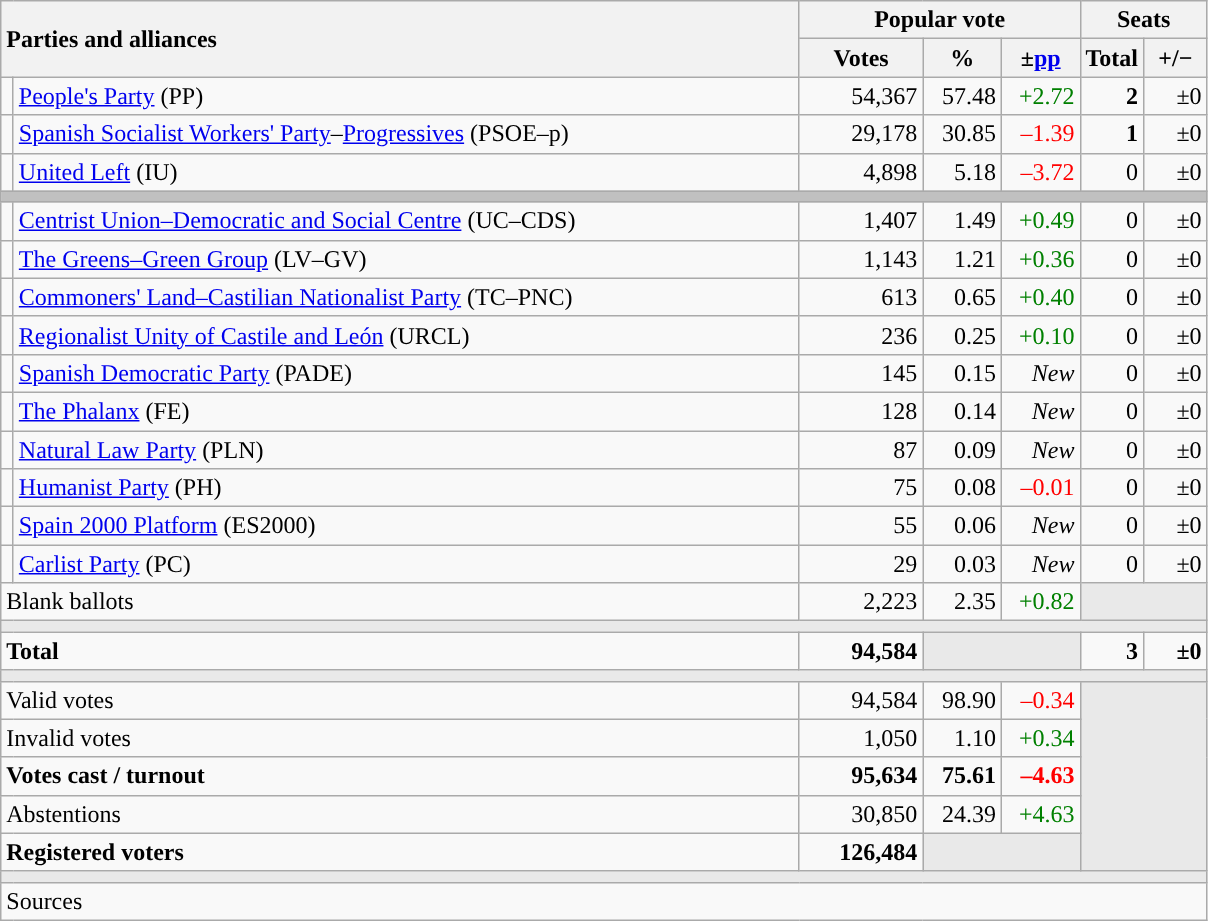<table class="wikitable" style="text-align:right;">
<tr>
<th style="text-align:left;" rowspan="2" colspan="2" width="525">Parties and alliances</th>
<th colspan="3">Popular vote</th>
<th colspan="2">Seats</th>
</tr>
<tr>
<th width="75">Votes</th>
<th width="45">%</th>
<th width="45">±<a href='#'>pp</a></th>
<th width="35">Total</th>
<th width="35">+/−</th>
</tr>
<tr>
<td width="1" style="color:inherit;background:"></td>
<td align="left"><a href='#'>People's Party</a> (PP)</td>
<td>54,367</td>
<td>57.48</td>
<td style="color:green;">+2.72</td>
<td><strong>2</strong></td>
<td>±0</td>
</tr>
<tr>
<td style="color:inherit;background:"></td>
<td align="left"><a href='#'>Spanish Socialist Workers' Party</a>–<a href='#'>Progressives</a> (PSOE–p)</td>
<td>29,178</td>
<td>30.85</td>
<td style="color:red;">–1.39</td>
<td><strong>1</strong></td>
<td>±0</td>
</tr>
<tr>
<td style="color:inherit;background:"></td>
<td align="left"><a href='#'>United Left</a> (IU)</td>
<td>4,898</td>
<td>5.18</td>
<td style="color:red;">–3.72</td>
<td>0</td>
<td>±0</td>
</tr>
<tr>
<td colspan="7" bgcolor="#C0C0C0"></td>
</tr>
<tr>
<td style="color:inherit;background:"></td>
<td align="left"><a href='#'>Centrist Union–Democratic and Social Centre</a> (UC–CDS)</td>
<td>1,407</td>
<td>1.49</td>
<td style="color:green;">+0.49</td>
<td>0</td>
<td>±0</td>
</tr>
<tr>
<td style="color:inherit;background:"></td>
<td align="left"><a href='#'>The Greens–Green Group</a> (LV–GV)</td>
<td>1,143</td>
<td>1.21</td>
<td style="color:green;">+0.36</td>
<td>0</td>
<td>±0</td>
</tr>
<tr>
<td style="color:inherit;background:"></td>
<td align="left"><a href='#'>Commoners' Land–Castilian Nationalist Party</a> (TC–PNC)</td>
<td>613</td>
<td>0.65</td>
<td style="color:green;">+0.40</td>
<td>0</td>
<td>±0</td>
</tr>
<tr>
<td style="color:inherit;background:"></td>
<td align="left"><a href='#'>Regionalist Unity of Castile and León</a> (URCL)</td>
<td>236</td>
<td>0.25</td>
<td style="color:green;">+0.10</td>
<td>0</td>
<td>±0</td>
</tr>
<tr>
<td style="color:inherit;background:"></td>
<td align="left"><a href='#'>Spanish Democratic Party</a> (PADE)</td>
<td>145</td>
<td>0.15</td>
<td><em>New</em></td>
<td>0</td>
<td>±0</td>
</tr>
<tr>
<td style="color:inherit;background:"></td>
<td align="left"><a href='#'>The Phalanx</a> (FE)</td>
<td>128</td>
<td>0.14</td>
<td><em>New</em></td>
<td>0</td>
<td>±0</td>
</tr>
<tr>
<td style="color:inherit;background:"></td>
<td align="left"><a href='#'>Natural Law Party</a> (PLN)</td>
<td>87</td>
<td>0.09</td>
<td><em>New</em></td>
<td>0</td>
<td>±0</td>
</tr>
<tr>
<td style="color:inherit;background:"></td>
<td align="left"><a href='#'>Humanist Party</a> (PH)</td>
<td>75</td>
<td>0.08</td>
<td style="color:red;">–0.01</td>
<td>0</td>
<td>±0</td>
</tr>
<tr>
<td style="color:inherit;background:"></td>
<td align="left"><a href='#'>Spain 2000 Platform</a> (ES2000)</td>
<td>55</td>
<td>0.06</td>
<td><em>New</em></td>
<td>0</td>
<td>±0</td>
</tr>
<tr>
<td style="color:inherit;background:"></td>
<td align="left"><a href='#'>Carlist Party</a> (PC)</td>
<td>29</td>
<td>0.03</td>
<td><em>New</em></td>
<td>0</td>
<td>±0</td>
</tr>
<tr>
<td align="left" colspan="2">Blank ballots</td>
<td>2,223</td>
<td>2.35</td>
<td style="color:green;">+0.82</td>
<td bgcolor="#E9E9E9" colspan="2"></td>
</tr>
<tr>
<td colspan="7" bgcolor="#E9E9E9"></td>
</tr>
<tr style="font-weight:bold;">
<td align="left" colspan="2">Total</td>
<td>94,584</td>
<td bgcolor="#E9E9E9" colspan="2"></td>
<td>3</td>
<td>±0</td>
</tr>
<tr>
<td colspan="7" bgcolor="#E9E9E9"></td>
</tr>
<tr>
<td align="left" colspan="2">Valid votes</td>
<td>94,584</td>
<td>98.90</td>
<td style="color:red;">–0.34</td>
<td bgcolor="#E9E9E9" colspan="2" rowspan="5"></td>
</tr>
<tr>
<td align="left" colspan="2">Invalid votes</td>
<td>1,050</td>
<td>1.10</td>
<td style="color:green;">+0.34</td>
</tr>
<tr style="font-weight:bold;">
<td align="left" colspan="2">Votes cast / turnout</td>
<td>95,634</td>
<td>75.61</td>
<td style="color:red;">–4.63</td>
</tr>
<tr>
<td align="left" colspan="2">Abstentions</td>
<td>30,850</td>
<td>24.39</td>
<td style="color:green;">+4.63</td>
</tr>
<tr style="font-weight:bold;">
<td align="left" colspan="2">Registered voters</td>
<td>126,484</td>
<td bgcolor="#E9E9E9" colspan="2"></td>
</tr>
<tr>
<td colspan="7" bgcolor="#E9E9E9"></td>
</tr>
<tr>
<td align="left" colspan="7">Sources</td>
</tr>
</table>
